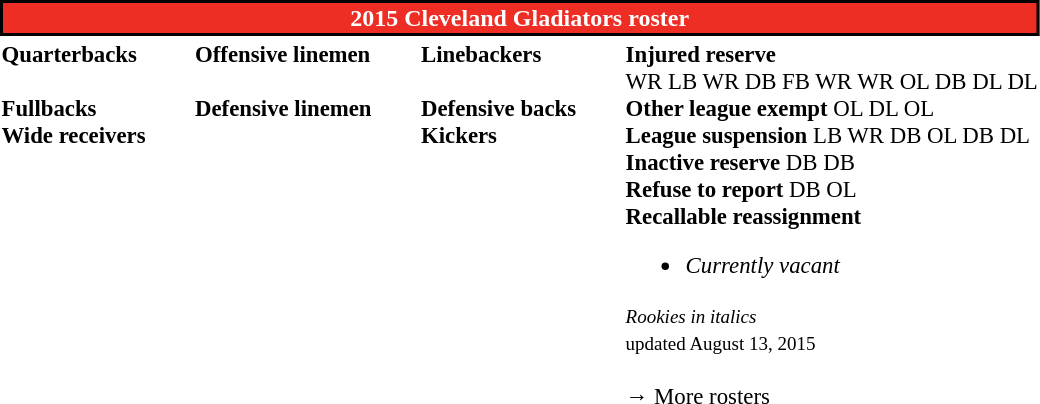<table class="toccolours" style="text-align: left;">
<tr>
<th colspan=7 style="background:#EE2D24; border: 2px solid black; color:white; text-align:center;"><strong>2015 Cleveland Gladiators roster</strong></th>
</tr>
<tr>
<td style="font-size: 95%;vertical-align:top;"><strong>Quarterbacks</strong><br>
<br><strong>Fullbacks</strong>
<br><strong>Wide receivers</strong>




</td>
<td style="width: 25px;"></td>
<td style="font-size: 95%;vertical-align:top;"><strong>Offensive linemen</strong><br>


<br><strong>Defensive linemen</strong>




</td>
<td style="width: 25px;"></td>
<td style="font-size: 95%;vertical-align:top;"><strong>Linebackers</strong><br><br><strong>Defensive backs</strong>




<br><strong>Kickers</strong>
</td>
<td style="width: 25px;"></td>
<td style="font-size: 95%;vertical-align:top;"><strong>Injured reserve</strong><br> WR
 LB
 WR
 DB
 FB
 WR
 WR
 OL
 DB
 DL
 DL<br><strong>Other league exempt</strong>
 OL
 DL
 OL<br><strong>League suspension</strong>
 LB
 WR
 DB
 OL
 DB
 DL<br><strong>Inactive reserve</strong>
 DB
 DB<br><strong>Refuse to report</strong>
 DB
 OL<br><strong>Recallable reassignment</strong><ul><li><em>Currently vacant</em></li></ul><small><em>Rookies in italics</em><br><span></span> updated August 13, 2015</small><br>
<br>→ More rosters</td>
</tr>
</table>
